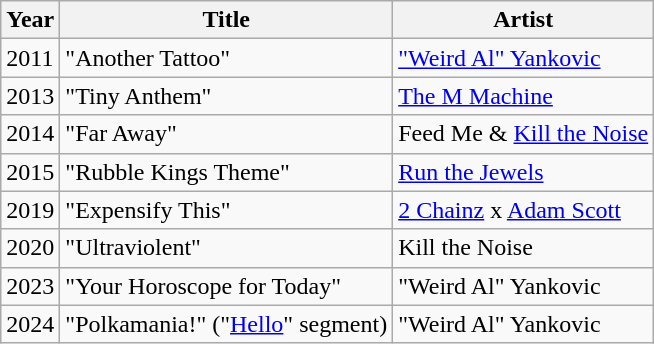<table class="wikitable sortable">
<tr>
<th>Year</th>
<th>Title</th>
<th>Artist</th>
</tr>
<tr>
<td>2011</td>
<td>"Another Tattoo"</td>
<td><a href='#'>"Weird Al" Yankovic</a></td>
</tr>
<tr>
<td>2013</td>
<td>"Tiny Anthem"</td>
<td><a href='#'>The M Machine</a></td>
</tr>
<tr>
<td>2014</td>
<td>"Far Away"</td>
<td>Feed Me & <a href='#'>Kill the Noise</a></td>
</tr>
<tr>
<td>2015</td>
<td>"Rubble Kings Theme"</td>
<td><a href='#'>Run the Jewels</a></td>
</tr>
<tr>
<td>2019</td>
<td>"Expensify This"</td>
<td><a href='#'>2 Chainz</a> x <a href='#'>Adam Scott</a></td>
</tr>
<tr>
<td>2020</td>
<td>"Ultraviolent"</td>
<td>Kill the Noise</td>
</tr>
<tr>
<td>2023</td>
<td>"Your Horoscope for Today"</td>
<td>"Weird Al" Yankovic</td>
</tr>
<tr>
<td>2024</td>
<td>"Polkamania!" ("<a href='#'>Hello</a>" segment)</td>
<td>"Weird Al" Yankovic</td>
</tr>
</table>
